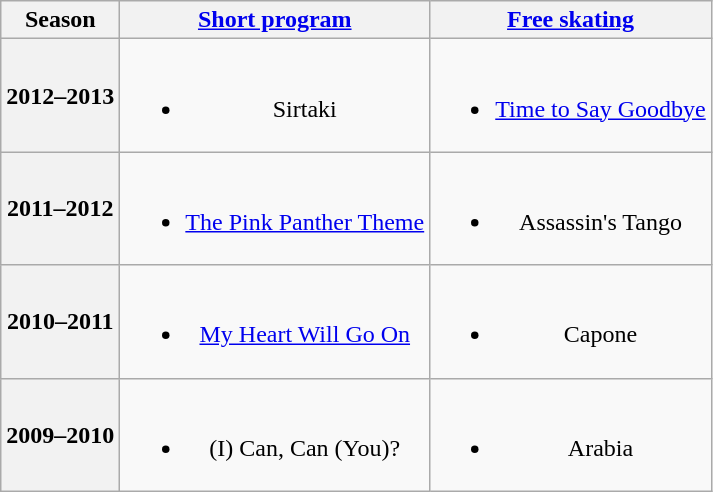<table class=wikitable style=text-align:center>
<tr>
<th>Season</th>
<th><a href='#'>Short program</a></th>
<th><a href='#'>Free skating</a></th>
</tr>
<tr>
<th>2012–2013 <br> </th>
<td><br><ul><li>Sirtaki <br></li></ul></td>
<td><br><ul><li><a href='#'>Time to Say Goodbye</a> <br></li></ul></td>
</tr>
<tr>
<th>2011–2012 <br> </th>
<td><br><ul><li><a href='#'>The Pink Panther Theme</a> <br></li></ul></td>
<td><br><ul><li>Assassin's Tango <br></li></ul></td>
</tr>
<tr>
<th>2010–2011 <br> </th>
<td><br><ul><li><a href='#'>My Heart Will Go On</a> <br></li></ul></td>
<td><br><ul><li>Capone <br></li></ul></td>
</tr>
<tr>
<th>2009–2010 <br> </th>
<td><br><ul><li>(I) Can, Can (You)? <br></li></ul></td>
<td><br><ul><li>Arabia <br></li></ul></td>
</tr>
</table>
